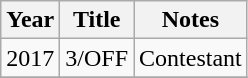<table class="wikitable sortable">
<tr>
<th>Year</th>
<th>Title</th>
<th class="unsortable">Notes</th>
</tr>
<tr>
<td>2017</td>
<td>3/OFF</td>
<td>Contestant</td>
</tr>
<tr>
</tr>
</table>
